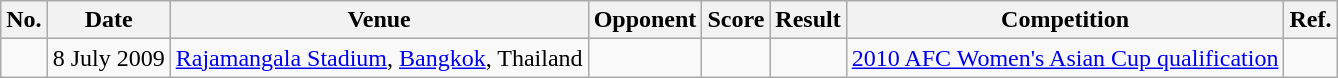<table class="wikitable">
<tr>
<th>No.</th>
<th>Date</th>
<th>Venue</th>
<th>Opponent</th>
<th>Score</th>
<th>Result</th>
<th>Competition</th>
<th>Ref.</th>
</tr>
<tr>
<td></td>
<td>8 July 2009</td>
<td><a href='#'>Rajamangala Stadium</a>, <a href='#'>Bangkok</a>, Thailand</td>
<td></td>
<td></td>
<td></td>
<td><a href='#'>2010 AFC Women's Asian Cup qualification</a></td>
<td></td>
</tr>
</table>
